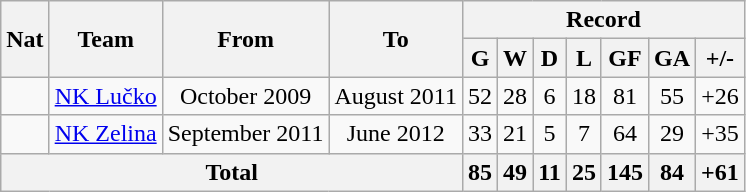<table class="wikitable" style="text-align: center">
<tr>
<th rowspan="2">Nat</th>
<th rowspan="2">Team</th>
<th rowspan="2">From</th>
<th rowspan="2">To</th>
<th colspan="8">Record</th>
</tr>
<tr>
<th>G</th>
<th>W</th>
<th>D</th>
<th>L</th>
<th>GF</th>
<th>GA</th>
<th>+/-</th>
</tr>
<tr>
<td></td>
<td><a href='#'>NK Lučko</a></td>
<td align="center">October 2009</td>
<td align="left">August 2011</td>
<td>52</td>
<td>28</td>
<td>6</td>
<td>18</td>
<td>81</td>
<td>55</td>
<td>+26</td>
</tr>
<tr>
<td></td>
<td><a href='#'>NK Zelina</a></td>
<td align="left">September 2011</td>
<td align="center">June 2012</td>
<td>33</td>
<td>21</td>
<td>5</td>
<td>7</td>
<td>64</td>
<td>29</td>
<td>+35</td>
</tr>
<tr>
<th colspan="4">Total</th>
<th>85</th>
<th>49</th>
<th>11</th>
<th>25</th>
<th>145</th>
<th>84</th>
<th>+61</th>
</tr>
</table>
